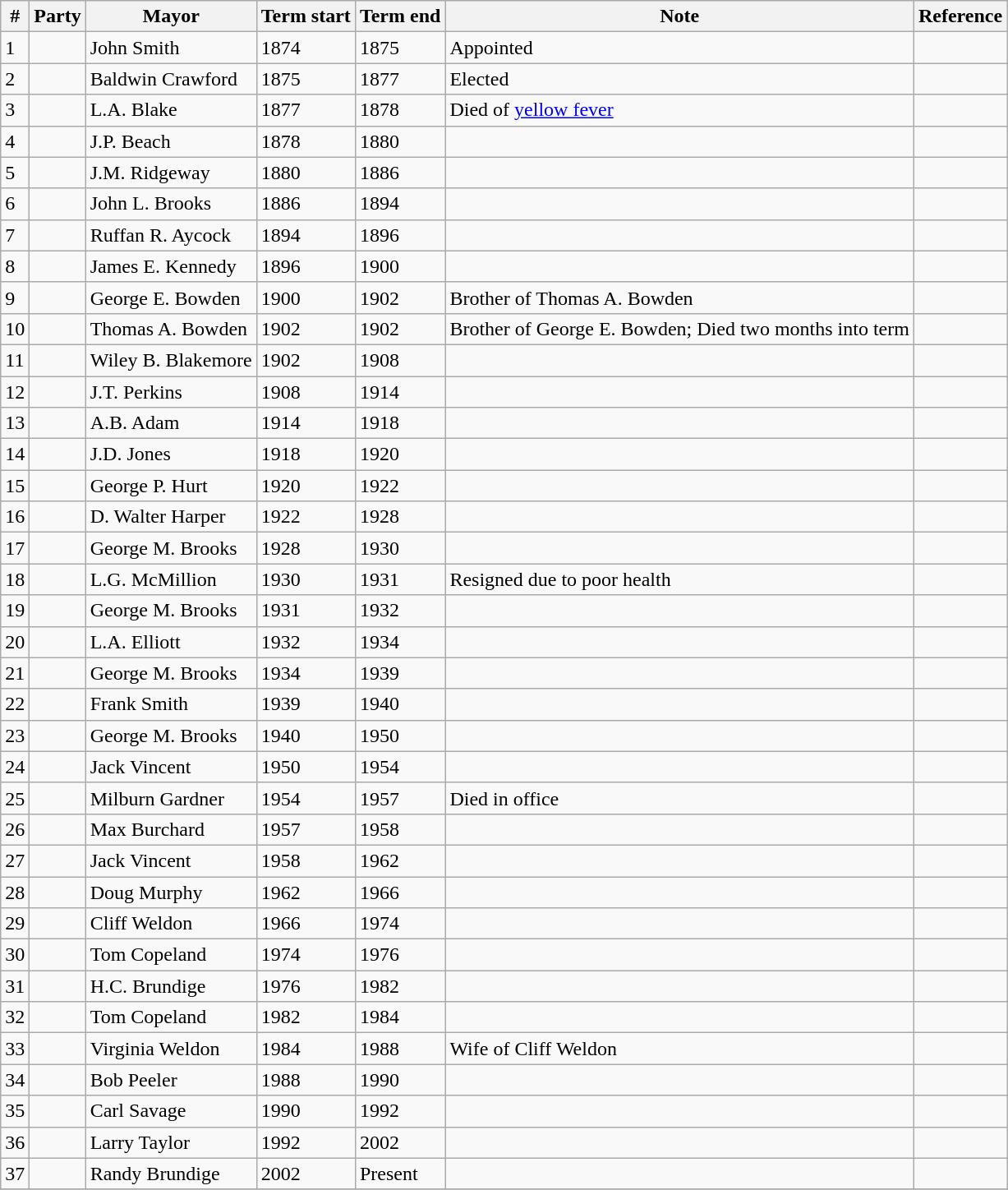<table class="wikitable sortable mw-collapsible">
<tr>
<th>#</th>
<th>Party</th>
<th>Mayor</th>
<th>Term start</th>
<th>Term end</th>
<th>Note</th>
<th>Reference</th>
</tr>
<tr>
<td>1</td>
<td></td>
<td>John Smith</td>
<td>1874</td>
<td>1875</td>
<td>Appointed</td>
<td></td>
</tr>
<tr>
<td>2</td>
<td></td>
<td>Baldwin Crawford</td>
<td>1875</td>
<td>1877</td>
<td>Elected</td>
<td></td>
</tr>
<tr>
<td>3</td>
<td></td>
<td>L.A. Blake</td>
<td>1877</td>
<td>1878</td>
<td>Died of <a href='#'>yellow fever</a></td>
<td></td>
</tr>
<tr>
<td>4</td>
<td></td>
<td>J.P. Beach</td>
<td>1878</td>
<td>1880</td>
<td></td>
<td></td>
</tr>
<tr>
<td>5</td>
<td></td>
<td>J.M. Ridgeway</td>
<td>1880</td>
<td>1886</td>
<td></td>
<td></td>
</tr>
<tr>
<td>6</td>
<td></td>
<td>John L. Brooks</td>
<td>1886</td>
<td>1894</td>
<td></td>
<td></td>
</tr>
<tr>
<td>7</td>
<td></td>
<td>Ruffan R. Aycock</td>
<td>1894</td>
<td>1896</td>
<td></td>
<td></td>
</tr>
<tr>
<td>8</td>
<td></td>
<td>James E. Kennedy</td>
<td>1896</td>
<td>1900</td>
<td></td>
<td></td>
</tr>
<tr>
<td>9</td>
<td></td>
<td>George E. Bowden</td>
<td>1900</td>
<td>1902</td>
<td>Brother of Thomas A. Bowden</td>
<td></td>
</tr>
<tr>
<td>10</td>
<td></td>
<td>Thomas A. Bowden</td>
<td>1902</td>
<td>1902</td>
<td>Brother of George E. Bowden; Died two months into term</td>
<td></td>
</tr>
<tr>
<td>11</td>
<td></td>
<td>Wiley B. Blakemore</td>
<td>1902</td>
<td>1908</td>
<td></td>
<td></td>
</tr>
<tr>
<td>12</td>
<td></td>
<td>J.T. Perkins</td>
<td>1908</td>
<td>1914</td>
<td></td>
<td></td>
</tr>
<tr>
<td>13</td>
<td></td>
<td>A.B. Adam</td>
<td>1914</td>
<td>1918</td>
<td></td>
<td></td>
</tr>
<tr>
<td>14</td>
<td></td>
<td>J.D. Jones</td>
<td>1918</td>
<td>1920</td>
<td></td>
<td></td>
</tr>
<tr>
<td>15</td>
<td></td>
<td>George P. Hurt</td>
<td>1920</td>
<td>1922</td>
<td></td>
<td></td>
</tr>
<tr>
<td>16</td>
<td></td>
<td>D. Walter Harper</td>
<td>1922</td>
<td>1928</td>
<td></td>
<td></td>
</tr>
<tr>
<td>17</td>
<td></td>
<td>George M. Brooks</td>
<td>1928</td>
<td>1930</td>
<td></td>
<td></td>
</tr>
<tr>
<td>18</td>
<td></td>
<td>L.G. McMillion</td>
<td>1930</td>
<td>1931</td>
<td>Resigned due to poor health</td>
<td></td>
</tr>
<tr>
<td>19</td>
<td></td>
<td>George M. Brooks</td>
<td>1931</td>
<td>1932</td>
<td></td>
<td></td>
</tr>
<tr>
<td>20</td>
<td></td>
<td>L.A. Elliott</td>
<td>1932</td>
<td>1934</td>
<td></td>
<td></td>
</tr>
<tr>
<td>21</td>
<td></td>
<td>George M. Brooks</td>
<td>1934</td>
<td>1939</td>
<td></td>
<td></td>
</tr>
<tr>
<td>22</td>
<td></td>
<td>Frank Smith</td>
<td>1939</td>
<td>1940</td>
<td></td>
<td></td>
</tr>
<tr>
<td>23</td>
<td></td>
<td>George M. Brooks</td>
<td>1940</td>
<td>1950</td>
<td></td>
<td></td>
</tr>
<tr>
<td>24</td>
<td></td>
<td>Jack Vincent</td>
<td>1950</td>
<td>1954</td>
<td></td>
<td></td>
</tr>
<tr>
<td>25</td>
<td></td>
<td>Milburn Gardner</td>
<td>1954</td>
<td>1957</td>
<td>Died in office</td>
<td></td>
</tr>
<tr>
<td>26</td>
<td></td>
<td>Max Burchard</td>
<td>1957</td>
<td>1958</td>
<td></td>
<td></td>
</tr>
<tr>
<td>27</td>
<td></td>
<td>Jack Vincent</td>
<td>1958</td>
<td>1962</td>
<td></td>
<td></td>
</tr>
<tr>
<td>28</td>
<td></td>
<td>Doug Murphy</td>
<td>1962</td>
<td>1966</td>
<td></td>
<td></td>
</tr>
<tr>
<td>29</td>
<td></td>
<td>Cliff Weldon</td>
<td>1966</td>
<td>1974</td>
<td></td>
<td></td>
</tr>
<tr>
<td>30</td>
<td></td>
<td>Tom Copeland</td>
<td>1974</td>
<td>1976</td>
<td></td>
<td></td>
</tr>
<tr>
<td>31</td>
<td></td>
<td>H.C. Brundige</td>
<td>1976</td>
<td>1982</td>
<td></td>
<td></td>
</tr>
<tr>
<td>32</td>
<td></td>
<td>Tom Copeland</td>
<td>1982</td>
<td>1984</td>
<td></td>
<td></td>
</tr>
<tr>
<td>33</td>
<td></td>
<td>Virginia Weldon</td>
<td>1984</td>
<td>1988</td>
<td>Wife of Cliff Weldon</td>
<td></td>
</tr>
<tr>
<td>34</td>
<td></td>
<td>Bob Peeler</td>
<td>1988</td>
<td>1990</td>
<td></td>
<td></td>
</tr>
<tr>
<td>35</td>
<td></td>
<td>Carl Savage</td>
<td>1990</td>
<td>1992</td>
<td></td>
<td></td>
</tr>
<tr>
<td>36</td>
<td></td>
<td>Larry Taylor</td>
<td>1992</td>
<td>2002</td>
<td></td>
<td></td>
</tr>
<tr>
<td>37</td>
<td></td>
<td>Randy Brundige</td>
<td>2002</td>
<td>Present</td>
<td></td>
<td></td>
</tr>
<tr>
</tr>
</table>
